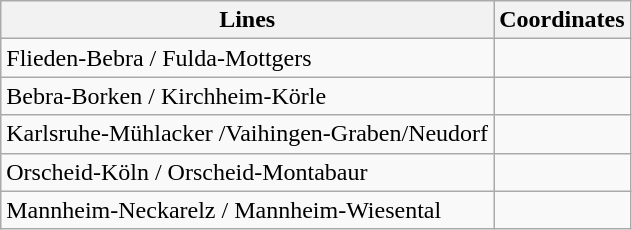<table class="wikitable sortable">
<tr>
<th>Lines</th>
<th>Coordinates</th>
</tr>
<tr>
<td>Flieden-Bebra / Fulda-Mottgers</td>
<td></td>
</tr>
<tr>
<td>Bebra-Borken / Kirchheim-Körle</td>
<td></td>
</tr>
<tr>
<td>Karlsruhe-Mühlacker /Vaihingen-Graben/Neudorf</td>
<td></td>
</tr>
<tr>
<td>Orscheid-Köln / Orscheid-Montabaur</td>
<td></td>
</tr>
<tr>
<td>Mannheim-Neckarelz / Mannheim-Wiesental</td>
<td></td>
</tr>
</table>
